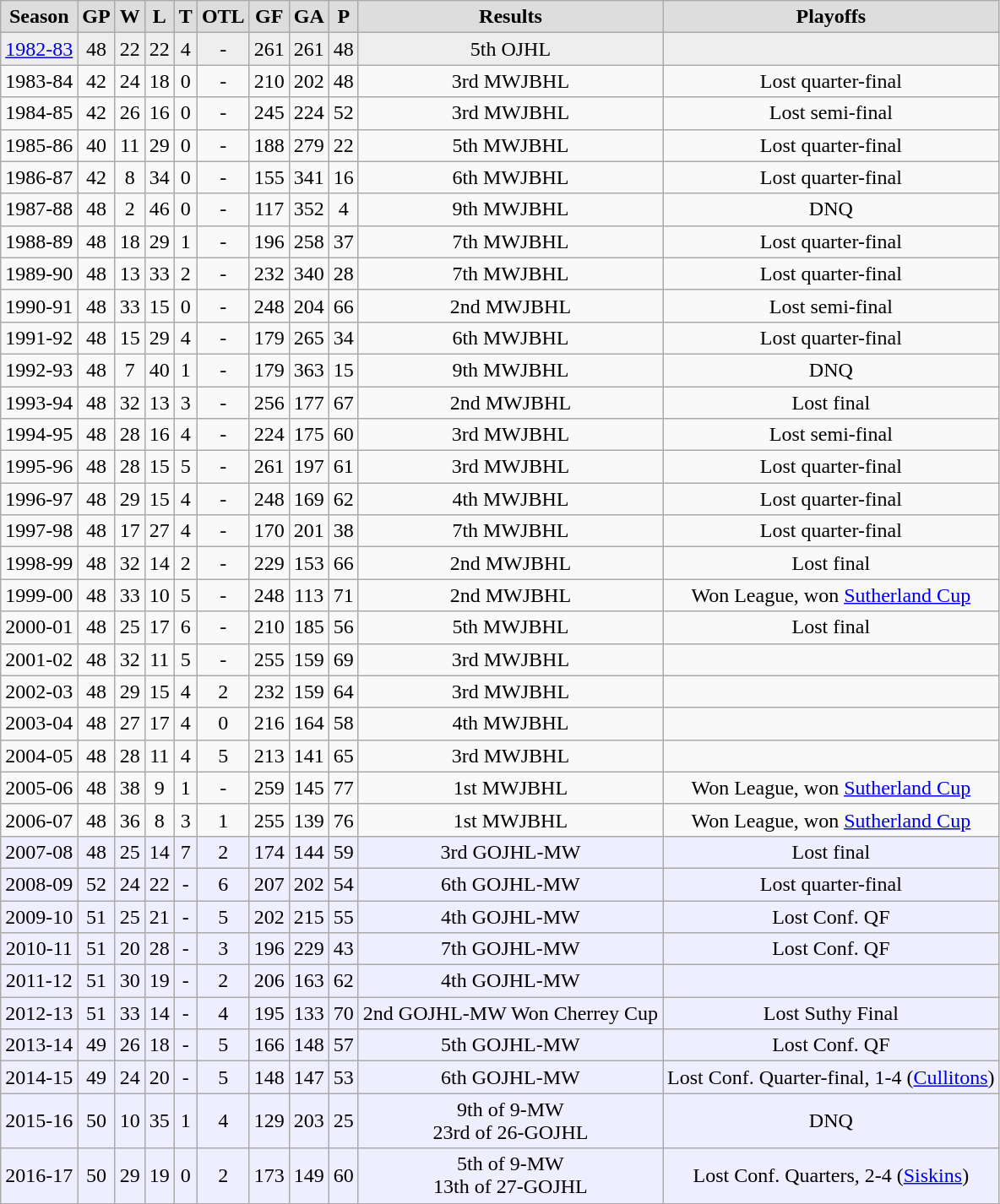<table class="wikitable">
<tr align="center"  bgcolor="#dddddd">
<td><strong>Season</strong></td>
<td><strong>GP</strong></td>
<td><strong>W</strong></td>
<td><strong>L</strong></td>
<td><strong>T</strong></td>
<td><strong>OTL</strong></td>
<td><strong>GF</strong></td>
<td><strong>GA</strong></td>
<td><strong>P</strong></td>
<td><strong>Results</strong></td>
<td><strong>Playoffs</strong></td>
</tr>
<tr align="center" bgcolor="#eeeeee">
<td><a href='#'>1982-83</a></td>
<td>48</td>
<td>22</td>
<td>22</td>
<td>4</td>
<td>-</td>
<td>261</td>
<td>261</td>
<td>48</td>
<td>5th OJHL</td>
<td></td>
</tr>
<tr align="center">
<td>1983-84</td>
<td>42</td>
<td>24</td>
<td>18</td>
<td>0</td>
<td>-</td>
<td>210</td>
<td>202</td>
<td>48</td>
<td>3rd MWJBHL</td>
<td>Lost quarter-final</td>
</tr>
<tr align="center">
<td>1984-85</td>
<td>42</td>
<td>26</td>
<td>16</td>
<td>0</td>
<td>-</td>
<td>245</td>
<td>224</td>
<td>52</td>
<td>3rd MWJBHL</td>
<td>Lost semi-final</td>
</tr>
<tr align="center">
<td>1985-86</td>
<td>40</td>
<td>11</td>
<td>29</td>
<td>0</td>
<td>-</td>
<td>188</td>
<td>279</td>
<td>22</td>
<td>5th MWJBHL</td>
<td>Lost quarter-final</td>
</tr>
<tr align="center">
<td>1986-87</td>
<td>42</td>
<td>8</td>
<td>34</td>
<td>0</td>
<td>-</td>
<td>155</td>
<td>341</td>
<td>16</td>
<td>6th MWJBHL</td>
<td>Lost quarter-final</td>
</tr>
<tr align="center">
<td>1987-88</td>
<td>48</td>
<td>2</td>
<td>46</td>
<td>0</td>
<td>-</td>
<td>117</td>
<td>352</td>
<td>4</td>
<td>9th MWJBHL</td>
<td>DNQ</td>
</tr>
<tr align="center">
<td>1988-89</td>
<td>48</td>
<td>18</td>
<td>29</td>
<td>1</td>
<td>-</td>
<td>196</td>
<td>258</td>
<td>37</td>
<td>7th MWJBHL</td>
<td>Lost quarter-final</td>
</tr>
<tr align="center">
<td>1989-90</td>
<td>48</td>
<td>13</td>
<td>33</td>
<td>2</td>
<td>-</td>
<td>232</td>
<td>340</td>
<td>28</td>
<td>7th MWJBHL</td>
<td>Lost quarter-final</td>
</tr>
<tr align="center">
<td>1990-91</td>
<td>48</td>
<td>33</td>
<td>15</td>
<td>0</td>
<td>-</td>
<td>248</td>
<td>204</td>
<td>66</td>
<td>2nd MWJBHL</td>
<td>Lost semi-final</td>
</tr>
<tr align="center">
<td>1991-92</td>
<td>48</td>
<td>15</td>
<td>29</td>
<td>4</td>
<td>-</td>
<td>179</td>
<td>265</td>
<td>34</td>
<td>6th MWJBHL</td>
<td>Lost quarter-final</td>
</tr>
<tr align="center">
<td>1992-93</td>
<td>48</td>
<td>7</td>
<td>40</td>
<td>1</td>
<td>-</td>
<td>179</td>
<td>363</td>
<td>15</td>
<td>9th MWJBHL</td>
<td>DNQ</td>
</tr>
<tr align="center">
<td>1993-94</td>
<td>48</td>
<td>32</td>
<td>13</td>
<td>3</td>
<td>-</td>
<td>256</td>
<td>177</td>
<td>67</td>
<td>2nd MWJBHL</td>
<td>Lost final</td>
</tr>
<tr align="center">
<td>1994-95</td>
<td>48</td>
<td>28</td>
<td>16</td>
<td>4</td>
<td>-</td>
<td>224</td>
<td>175</td>
<td>60</td>
<td>3rd MWJBHL</td>
<td>Lost semi-final</td>
</tr>
<tr align="center">
<td>1995-96</td>
<td>48</td>
<td>28</td>
<td>15</td>
<td>5</td>
<td>-</td>
<td>261</td>
<td>197</td>
<td>61</td>
<td>3rd MWJBHL</td>
<td>Lost quarter-final</td>
</tr>
<tr align="center">
<td>1996-97</td>
<td>48</td>
<td>29</td>
<td>15</td>
<td>4</td>
<td>-</td>
<td>248</td>
<td>169</td>
<td>62</td>
<td>4th MWJBHL</td>
<td>Lost quarter-final</td>
</tr>
<tr align="center">
<td>1997-98</td>
<td>48</td>
<td>17</td>
<td>27</td>
<td>4</td>
<td>-</td>
<td>170</td>
<td>201</td>
<td>38</td>
<td>7th MWJBHL</td>
<td>Lost quarter-final</td>
</tr>
<tr align="center">
<td>1998-99</td>
<td>48</td>
<td>32</td>
<td>14</td>
<td>2</td>
<td>-</td>
<td>229</td>
<td>153</td>
<td>66</td>
<td>2nd MWJBHL</td>
<td>Lost final</td>
</tr>
<tr align="center">
<td>1999-00</td>
<td>48</td>
<td>33</td>
<td>10</td>
<td>5</td>
<td>-</td>
<td>248</td>
<td>113</td>
<td>71</td>
<td>2nd MWJBHL</td>
<td>Won League, won <a href='#'>Sutherland Cup</a></td>
</tr>
<tr align="center">
<td>2000-01</td>
<td>48</td>
<td>25</td>
<td>17</td>
<td>6</td>
<td>-</td>
<td>210</td>
<td>185</td>
<td>56</td>
<td>5th MWJBHL</td>
<td>Lost final</td>
</tr>
<tr align="center">
<td>2001-02</td>
<td>48</td>
<td>32</td>
<td>11</td>
<td>5</td>
<td>-</td>
<td>255</td>
<td>159</td>
<td>69</td>
<td>3rd MWJBHL</td>
<td></td>
</tr>
<tr align="center">
<td>2002-03</td>
<td>48</td>
<td>29</td>
<td>15</td>
<td>4</td>
<td>2</td>
<td>232</td>
<td>159</td>
<td>64</td>
<td>3rd MWJBHL</td>
<td></td>
</tr>
<tr align="center">
<td>2003-04</td>
<td>48</td>
<td>27</td>
<td>17</td>
<td>4</td>
<td>0</td>
<td>216</td>
<td>164</td>
<td>58</td>
<td>4th MWJBHL</td>
<td></td>
</tr>
<tr align="center">
<td>2004-05</td>
<td>48</td>
<td>28</td>
<td>11</td>
<td>4</td>
<td>5</td>
<td>213</td>
<td>141</td>
<td>65</td>
<td>3rd MWJBHL</td>
<td></td>
</tr>
<tr align="center">
<td>2005-06</td>
<td>48</td>
<td>38</td>
<td>9</td>
<td>1</td>
<td>-</td>
<td>259</td>
<td>145</td>
<td>77</td>
<td>1st MWJBHL</td>
<td>Won League, won <a href='#'>Sutherland Cup</a></td>
</tr>
<tr align="center">
<td>2006-07</td>
<td>48</td>
<td>36</td>
<td>8</td>
<td>3</td>
<td>1</td>
<td>255</td>
<td>139</td>
<td>76</td>
<td>1st MWJBHL</td>
<td>Won League, won <a href='#'>Sutherland Cup</a></td>
</tr>
<tr align="center" bgcolor="#eeeeff">
<td>2007-08</td>
<td>48</td>
<td>25</td>
<td>14</td>
<td>7</td>
<td>2</td>
<td>174</td>
<td>144</td>
<td>59</td>
<td>3rd GOJHL-MW</td>
<td>Lost final</td>
</tr>
<tr align="center" bgcolor="#eeeeff">
<td>2008-09</td>
<td>52</td>
<td>24</td>
<td>22</td>
<td>-</td>
<td>6</td>
<td>207</td>
<td>202</td>
<td>54</td>
<td>6th GOJHL-MW</td>
<td>Lost quarter-final</td>
</tr>
<tr align="center" bgcolor="#eeeeff">
<td>2009-10</td>
<td>51</td>
<td>25</td>
<td>21</td>
<td>-</td>
<td>5</td>
<td>202</td>
<td>215</td>
<td>55</td>
<td>4th GOJHL-MW</td>
<td>Lost Conf. QF</td>
</tr>
<tr align="center" bgcolor="#eeeeff">
<td>2010-11</td>
<td>51</td>
<td>20</td>
<td>28</td>
<td>-</td>
<td>3</td>
<td>196</td>
<td>229</td>
<td>43</td>
<td>7th GOJHL-MW</td>
<td>Lost Conf. QF</td>
</tr>
<tr align="center" bgcolor="#eeeeff">
<td>2011-12</td>
<td>51</td>
<td>30</td>
<td>19</td>
<td>-</td>
<td>2</td>
<td>206</td>
<td>163</td>
<td>62</td>
<td>4th GOJHL-MW</td>
<td></td>
</tr>
<tr align="center" bgcolor="#eeeeff">
<td>2012-13</td>
<td>51</td>
<td>33</td>
<td>14</td>
<td>-</td>
<td>4</td>
<td>195</td>
<td>133</td>
<td>70</td>
<td>2nd GOJHL-MW Won Cherrey Cup</td>
<td>Lost Suthy Final</td>
</tr>
<tr align="center" bgcolor="#eeeeff">
<td>2013-14</td>
<td>49</td>
<td>26</td>
<td>18</td>
<td>-</td>
<td>5</td>
<td>166</td>
<td>148</td>
<td>57</td>
<td>5th GOJHL-MW</td>
<td>Lost Conf. QF</td>
</tr>
<tr align="center" bgcolor="#eeeeff">
<td>2014-15</td>
<td>49</td>
<td>24</td>
<td>20</td>
<td>-</td>
<td>5</td>
<td>148</td>
<td>147</td>
<td>53</td>
<td>6th GOJHL-MW</td>
<td>Lost  Conf. Quarter-final, 1-4 (<a href='#'>Cullitons</a>)</td>
</tr>
<tr align="center" bgcolor="#eeeeff">
<td>2015-16</td>
<td>50</td>
<td>10</td>
<td>35</td>
<td>1</td>
<td>4</td>
<td>129</td>
<td>203</td>
<td>25</td>
<td>9th of 9-MW <br>23rd of 26-GOJHL</td>
<td>DNQ</td>
</tr>
<tr align="center" bgcolor="#eeeeff">
<td>2016-17</td>
<td>50</td>
<td>29</td>
<td>19</td>
<td>0</td>
<td>2</td>
<td>173</td>
<td>149</td>
<td>60</td>
<td>5th of 9-MW <br>13th of 27-GOJHL</td>
<td>Lost Conf. Quarters, 2-4 (<a href='#'>Siskins</a>)</td>
</tr>
</table>
